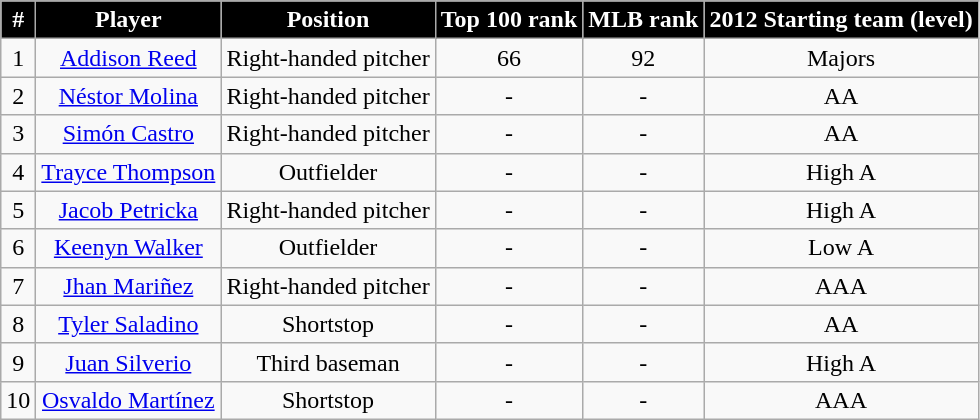<table class="wikitable" style="text-align:center;">
<tr>
<th style="background:#000000; color:white;">#</th>
<th style="background:#000000; color:white;">Player</th>
<th style="background:#000000; color:white;">Position</th>
<th style="background:#000000; color:white;">Top 100 rank</th>
<th style="background:#000000; color:white;">MLB rank</th>
<th style="background:#000000; color:white;">2012 Starting team (level)</th>
</tr>
<tr>
<td>1</td>
<td><a href='#'>Addison Reed</a></td>
<td>Right-handed pitcher</td>
<td>66</td>
<td>92</td>
<td>Majors</td>
</tr>
<tr>
<td>2</td>
<td><a href='#'>Néstor Molina</a></td>
<td>Right-handed pitcher</td>
<td>-</td>
<td>-</td>
<td>AA</td>
</tr>
<tr>
<td>3</td>
<td><a href='#'>Simón Castro</a></td>
<td>Right-handed pitcher</td>
<td>-</td>
<td>-</td>
<td>AA</td>
</tr>
<tr>
<td>4</td>
<td><a href='#'>Trayce Thompson</a></td>
<td>Outfielder</td>
<td>-</td>
<td>-</td>
<td>High A</td>
</tr>
<tr>
<td>5</td>
<td><a href='#'>Jacob Petricka</a></td>
<td>Right-handed pitcher</td>
<td>-</td>
<td>-</td>
<td>High A</td>
</tr>
<tr>
<td>6</td>
<td><a href='#'>Keenyn Walker</a></td>
<td>Outfielder</td>
<td>-</td>
<td>-</td>
<td>Low A</td>
</tr>
<tr>
<td>7</td>
<td><a href='#'>Jhan Mariñez</a></td>
<td>Right-handed pitcher</td>
<td>-</td>
<td>-</td>
<td>AAA</td>
</tr>
<tr>
<td>8</td>
<td><a href='#'>Tyler Saladino</a></td>
<td>Shortstop</td>
<td>-</td>
<td>-</td>
<td>AA</td>
</tr>
<tr>
<td>9</td>
<td><a href='#'>Juan Silverio</a></td>
<td>Third baseman</td>
<td>-</td>
<td>-</td>
<td>High A</td>
</tr>
<tr>
<td>10</td>
<td><a href='#'>Osvaldo Martínez</a></td>
<td>Shortstop</td>
<td>-</td>
<td>-</td>
<td>AAA</td>
</tr>
</table>
